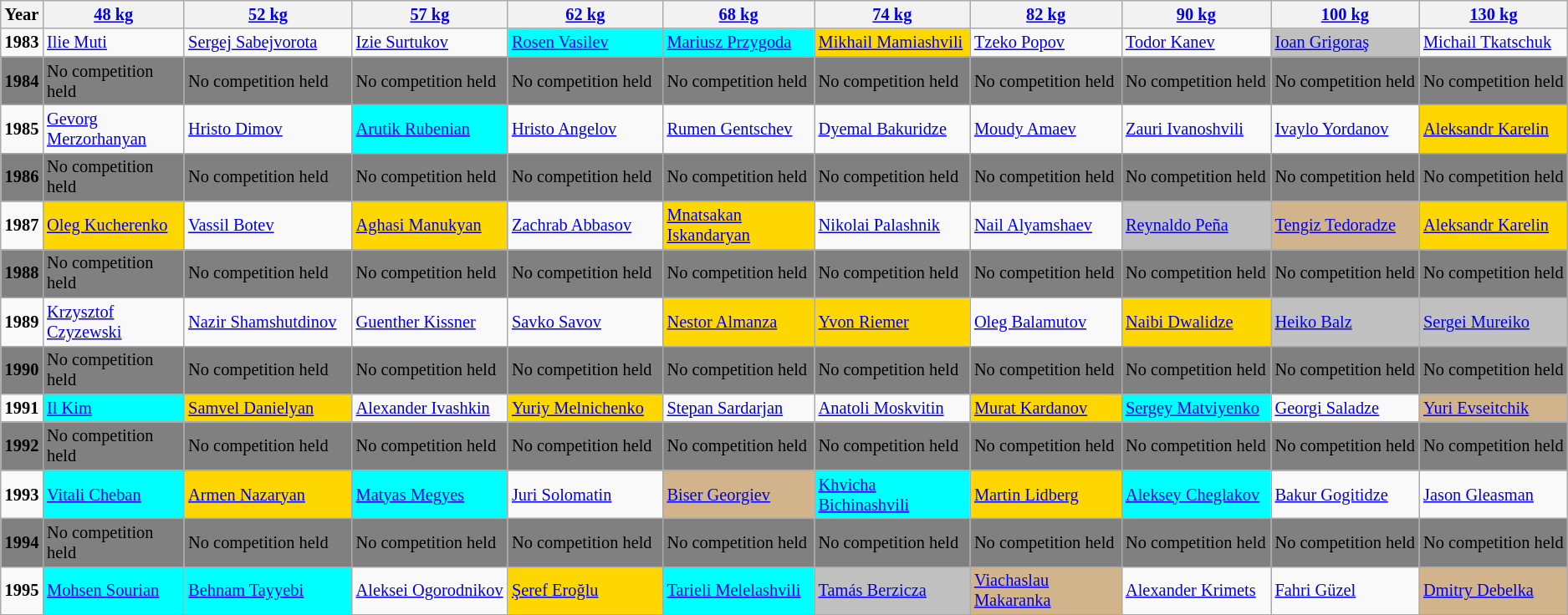<table class="wikitable sortable"  style="font-size: 85%">
<tr>
<th>Year</th>
<th width=200><a href='#'>48 kg</a></th>
<th width=275><a href='#'>52 kg</a></th>
<th width=275><a href='#'>57 kg</a></th>
<th width=275><a href='#'>62 kg</a></th>
<th width=275><a href='#'>68 kg</a></th>
<th width=275><a href='#'>74 kg</a></th>
<th width=275><a href='#'>82 kg</a></th>
<th width=275><a href='#'>90 kg</a></th>
<th width=275><a href='#'>100 kg</a></th>
<th width=275><a href='#'>130 kg</a></th>
</tr>
<tr>
<td><strong>1983</strong></td>
<td> <a href='#'>Ilie Muti</a></td>
<td> <a href='#'>Sergej Sabejvorota</a></td>
<td> <a href='#'>Izie Surtukov</a></td>
<td bgcolor="aqua"> <a href='#'>Rosen Vasilev</a></td>
<td bgcolor="aqua"> <a href='#'>Mariusz Przygoda</a></td>
<td bgcolor="gold"> <a href='#'>Mikhail Mamiashvili</a></td>
<td> <a href='#'>Tzeko Popov</a></td>
<td> <a href='#'>Todor Kanev</a></td>
<td bgcolor="Silver"> <a href='#'>Ioan Grigoraş</a></td>
<td> <a href='#'>Michail Tkatschuk</a></td>
</tr>
<tr>
<td bgcolor="GRAY"><strong>1984</strong></td>
<td bgcolor="GRAY">No competition held</td>
<td bgcolor="GRAY">No competition held</td>
<td bgcolor="GRAY">No competition held</td>
<td bgcolor="GRAY">No competition held</td>
<td bgcolor="GRAY">No competition held</td>
<td bgcolor="GRAY">No competition held</td>
<td bgcolor="GRAY">No competition held</td>
<td bgcolor="GRAY">No competition held</td>
<td bgcolor="GRAY">No competition held</td>
<td bgcolor="GRAY">No competition held</td>
</tr>
<tr>
<td><strong>1985</strong></td>
<td> <a href='#'>Gevorg Merzorhanyan</a></td>
<td> <a href='#'>Hristo Dimov</a></td>
<td bgcolor="aqua"> <a href='#'>Arutik Rubenian</a></td>
<td> <a href='#'>Hristo Angelov</a></td>
<td> <a href='#'>Rumen Gentschev</a></td>
<td> <a href='#'>Dyemal Bakuridze</a></td>
<td> <a href='#'>Moudy Amaev</a></td>
<td> <a href='#'>Zauri Ivanoshvili</a></td>
<td> <a href='#'>Ivaylo Yordanov</a></td>
<td bgcolor="gold"> <a href='#'>Aleksandr Karelin</a></td>
</tr>
<tr>
<td bgcolor="GRAY"><strong>1986</strong></td>
<td bgcolor="GRAY">No competition held</td>
<td bgcolor="GRAY">No competition held</td>
<td bgcolor="GRAY">No competition held</td>
<td bgcolor="GRAY">No competition held</td>
<td bgcolor="GRAY">No competition held</td>
<td bgcolor="GRAY">No competition held</td>
<td bgcolor="GRAY">No competition held</td>
<td bgcolor="GRAY">No competition held</td>
<td bgcolor="GRAY">No competition held</td>
<td bgcolor="GRAY">No competition held</td>
</tr>
<tr>
<td><strong>1987</strong></td>
<td bgcolor="gold"> <a href='#'>Oleg Kucherenko</a></td>
<td> <a href='#'>Vassil Botev</a></td>
<td bgcolor="gold"> <a href='#'>Aghasi Manukyan</a></td>
<td> <a href='#'>Zachrab Abbasov</a></td>
<td bgcolor="gold"> <a href='#'>Mnatsakan Iskandaryan</a></td>
<td> <a href='#'>Nikolai Palashnik</a></td>
<td> <a href='#'>Nail Alyamshaev</a></td>
<td bgcolor="Silver"> <a href='#'>Reynaldo Peña</a></td>
<td bgcolor=#D2B48C> <a href='#'>Tengiz Tedoradze</a></td>
<td bgcolor="gold"> <a href='#'>Aleksandr Karelin</a></td>
</tr>
<tr>
<td bgcolor="GRAY"><strong>1988</strong></td>
<td bgcolor="GRAY">No competition held</td>
<td bgcolor="GRAY">No competition held</td>
<td bgcolor="GRAY">No competition held</td>
<td bgcolor="GRAY">No competition held</td>
<td bgcolor="GRAY">No competition held</td>
<td bgcolor="GRAY">No competition held</td>
<td bgcolor="GRAY">No competition held</td>
<td bgcolor="GRAY">No competition held</td>
<td bgcolor="GRAY">No competition held</td>
<td bgcolor="GRAY">No competition held</td>
</tr>
<tr>
<td><strong>1989</strong></td>
<td> <a href='#'>Krzysztof Czyzewski</a></td>
<td> <a href='#'>Nazir Shamshutdinov</a></td>
<td> <a href='#'>Guenther Kissner</a></td>
<td> <a href='#'>Savko Savov</a></td>
<td bgcolor="gold"> <a href='#'>Nestor Almanza</a></td>
<td bgcolor="gold"> <a href='#'>Yvon Riemer</a></td>
<td> <a href='#'>Oleg Balamutov</a></td>
<td bgcolor="gold"> <a href='#'>Naibi Dwalidze</a></td>
<td bgcolor="Silver"> <a href='#'>Heiko Balz</a></td>
<td bgcolor="Silver"> <a href='#'>Sergei Mureiko</a></td>
</tr>
<tr>
<td bgcolor="GRAY"><strong>1990</strong></td>
<td bgcolor="GRAY">No competition held</td>
<td bgcolor="GRAY">No competition held</td>
<td bgcolor="GRAY">No competition held</td>
<td bgcolor="GRAY">No competition held</td>
<td bgcolor="GRAY">No competition held</td>
<td bgcolor="GRAY">No competition held</td>
<td bgcolor="GRAY">No competition held</td>
<td bgcolor="GRAY">No competition held</td>
<td bgcolor="GRAY">No competition held</td>
<td bgcolor="GRAY">No competition held</td>
</tr>
<tr>
<td><strong>1991</strong></td>
<td bgcolor="aqua"> <a href='#'>Il Kim</a></td>
<td bgcolor="gold"> <a href='#'>Samvel Danielyan</a></td>
<td> <a href='#'>Alexander Ivashkin</a></td>
<td bgcolor="gold"> <a href='#'>Yuriy Melnichenko</a></td>
<td> <a href='#'>Stepan Sardarjan</a></td>
<td> <a href='#'>Anatoli Moskvitin</a></td>
<td bgcolor="gold"> <a href='#'>Murat Kardanov</a></td>
<td bgcolor="aqua"> <a href='#'>Sergey Matviyenko</a></td>
<td> <a href='#'>Georgi Saladze</a></td>
<td bgcolor=#D2B48C> <a href='#'>Yuri Evseitchik</a></td>
</tr>
<tr>
<td bgcolor="GRAY"><strong>1992</strong></td>
<td bgcolor="GRAY">No competition held</td>
<td bgcolor="GRAY">No competition held</td>
<td bgcolor="GRAY">No competition held</td>
<td bgcolor="GRAY">No competition held</td>
<td bgcolor="GRAY">No competition held</td>
<td bgcolor="GRAY">No competition held</td>
<td bgcolor="GRAY">No competition held</td>
<td bgcolor="GRAY">No competition held</td>
<td bgcolor="GRAY">No competition held</td>
<td bgcolor="GRAY">No competition held</td>
</tr>
<tr>
<td><strong>1993</strong></td>
<td bgcolor="aqua"> <a href='#'>Vitali Cheban</a></td>
<td bgcolor="gold"> <a href='#'>Armen Nazaryan</a></td>
<td bgcolor="aqua"> <a href='#'>Matyas Megyes</a></td>
<td> <a href='#'>Juri Solomatin</a></td>
<td bgcolor=#D2B48C> <a href='#'>Biser Georgiev</a></td>
<td bgcolor="aqua"> <a href='#'>Khvicha Bichinashvili</a></td>
<td bgcolor="gold"> <a href='#'>Martin Lidberg</a></td>
<td bgcolor="aqua"> <a href='#'>Aleksey Cheglakov</a></td>
<td> <a href='#'>Bakur Gogitidze</a></td>
<td> <a href='#'>Jason Gleasman</a></td>
</tr>
<tr>
<td bgcolor="GRAY"><strong>1994</strong></td>
<td bgcolor="GRAY">No competition held</td>
<td bgcolor="GRAY">No competition held</td>
<td bgcolor="GRAY">No competition held</td>
<td bgcolor="GRAY">No competition held</td>
<td bgcolor="GRAY">No competition held</td>
<td bgcolor="GRAY">No competition held</td>
<td bgcolor="GRAY">No competition held</td>
<td bgcolor="GRAY">No competition held</td>
<td bgcolor="GRAY">No competition held</td>
<td bgcolor="GRAY">No competition held</td>
</tr>
<tr>
<td><strong>1995</strong></td>
<td bgcolor="aqua"> <a href='#'>Mohsen Sourian</a></td>
<td bgcolor="aqua"> <a href='#'>Behnam Tayyebi</a></td>
<td> <a href='#'>Aleksei Ogorodnikov</a></td>
<td bgcolor="gold"> <a href='#'>Şeref Eroğlu</a></td>
<td bgcolor="aqua"> <a href='#'>Tarieli Melelashvili</a></td>
<td bgcolor="Silver"> <a href='#'>Tamás Berzicza</a></td>
<td bgcolor=#D2B48C> <a href='#'>Viachaslau Makaranka</a></td>
<td> <a href='#'>Alexander Krimets</a></td>
<td> <a href='#'>Fahri Güzel</a></td>
<td bgcolor=#D2B48C> <a href='#'>Dmitry Debelka</a></td>
</tr>
<tr>
</tr>
</table>
